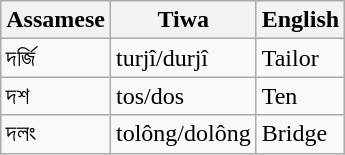<table class="wikitable">
<tr>
<th>Assamese</th>
<th>Tiwa</th>
<th>English</th>
</tr>
<tr>
<td>দৰ্জি</td>
<td>turjî/durjî</td>
<td>Tailor</td>
</tr>
<tr>
<td>দশ</td>
<td>tos/dos</td>
<td>Ten</td>
</tr>
<tr>
<td>দলং</td>
<td>tolông/dolông</td>
<td>Bridge</td>
</tr>
</table>
